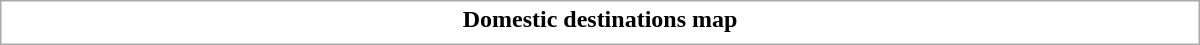<table class="collapsible collapsed" style="border:1px #aaa solid; width:50em; margin:0.2em auto">
<tr>
<th>Domestic destinations map</th>
</tr>
<tr>
<td></td>
</tr>
</table>
